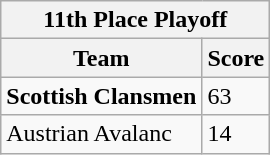<table class="wikitable">
<tr>
<th colspan="2">11th Place Playoff</th>
</tr>
<tr>
<th>Team</th>
<th>Score</th>
</tr>
<tr>
<td><strong>Scottish Clansmen</strong></td>
<td>63</td>
</tr>
<tr>
<td>Austrian Avalanc</td>
<td>14</td>
</tr>
</table>
